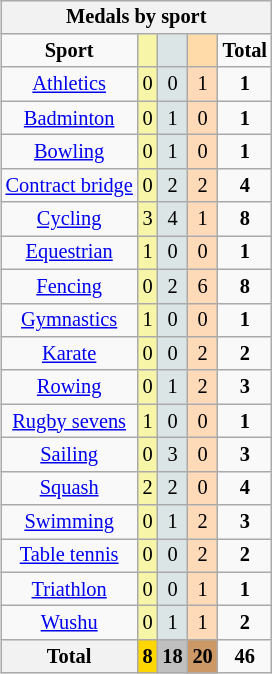<table class=wikitable style="font-size:85%; float:right;text-align:center">
<tr bgcolor=EFEFEF>
<th colspan=7>Medals by sport</th>
</tr>
<tr>
<td><strong>Sport</strong></td>
<td bgcolor=F7F6A8></td>
<td bgcolor=DCE5E5></td>
<td bgcolor=FFDBA9></td>
<td><strong>Total</strong></td>
</tr>
<tr>
<td><a href='#'>Athletics</a></td>
<td bgcolor=F7F6A8>0</td>
<td bgcolor=DCE5E5>0</td>
<td bgcolor=FFDAB9>1</td>
<td><strong>1</strong></td>
</tr>
<tr>
<td><a href='#'>Badminton</a></td>
<td bgcolor=F7F6A8>0</td>
<td bgcolor=DCE5E5>1</td>
<td bgcolor=FFDAB9>0</td>
<td><strong>1</strong></td>
</tr>
<tr>
<td><a href='#'>Bowling</a></td>
<td bgcolor=F7F6A8>0</td>
<td bgcolor=DCE5E5>1</td>
<td bgcolor=FFDAB9>0</td>
<td><strong>1</strong></td>
</tr>
<tr>
<td><a href='#'>Contract bridge</a></td>
<td bgcolor=F7F6A8>0</td>
<td bgcolor=DCE5E5>2</td>
<td bgcolor=FFDAB9>2</td>
<td><strong>4</strong></td>
</tr>
<tr>
<td><a href='#'>Cycling</a></td>
<td bgcolor=F7F6A8>3</td>
<td bgcolor=DCE5E5>4</td>
<td bgcolor=FFDAB9>1</td>
<td><strong>8</strong></td>
</tr>
<tr>
<td><a href='#'>Equestrian</a></td>
<td bgcolor=F7F6A8>1</td>
<td bgcolor=DCE5E5>0</td>
<td bgcolor=FFDAB9>0</td>
<td><strong>1</strong></td>
</tr>
<tr>
<td><a href='#'>Fencing</a></td>
<td bgcolor=F7F6A8>0</td>
<td bgcolor=DCE5E5>2</td>
<td bgcolor=FFDAB9>6</td>
<td><strong>8</strong></td>
</tr>
<tr>
<td><a href='#'>Gymnastics</a></td>
<td bgcolor=F7F6A8>1</td>
<td bgcolor=DCE5E5>0</td>
<td bgcolor=FFDAB9>0</td>
<td><strong>1</strong></td>
</tr>
<tr>
<td><a href='#'>Karate</a></td>
<td bgcolor=F7F6A8>0</td>
<td bgcolor=DCE5E5>0</td>
<td bgcolor=FFDAB9>2</td>
<td><strong>2</strong></td>
</tr>
<tr>
<td><a href='#'>Rowing</a></td>
<td bgcolor=F7F6A8>0</td>
<td bgcolor=DCE5E5>1</td>
<td bgcolor=FFDAB9>2</td>
<td><strong>3</strong></td>
</tr>
<tr>
<td><a href='#'>Rugby sevens</a></td>
<td bgcolor=F7F6A8>1</td>
<td bgcolor=DCE5E5>0</td>
<td bgcolor=FFDAB9>0</td>
<td><strong>1</strong></td>
</tr>
<tr>
<td><a href='#'>Sailing</a></td>
<td bgcolor=F7F6A8>0</td>
<td bgcolor=DCE5E5>3</td>
<td bgcolor=FFDAB9>0</td>
<td><strong>3</strong></td>
</tr>
<tr>
<td><a href='#'>Squash</a></td>
<td bgcolor=F7F6A8>2</td>
<td bgcolor=DCE5E5>2</td>
<td bgcolor=FFDAB9>0</td>
<td><strong>4</strong></td>
</tr>
<tr>
<td><a href='#'>Swimming</a></td>
<td bgcolor=F7F6A8>0</td>
<td bgcolor=DCE5E5>1</td>
<td bgcolor=FFDAB9>2</td>
<td><strong>3</strong></td>
</tr>
<tr>
<td><a href='#'>Table tennis</a></td>
<td bgcolor=F7F6A8>0</td>
<td bgcolor=DCE5E5>0</td>
<td bgcolor=FFDAB9>2</td>
<td><strong>2</strong></td>
</tr>
<tr>
<td><a href='#'>Triathlon</a></td>
<td bgcolor=F7F6A8>0</td>
<td bgcolor=DCE5E5>0</td>
<td bgcolor=FFDAB9>1</td>
<td><strong>1</strong></td>
</tr>
<tr>
<td><a href='#'>Wushu</a></td>
<td bgcolor=F7F6A8>0</td>
<td bgcolor=DCE5E5>1</td>
<td bgcolor=FFDAB9>1</td>
<td><strong>2</strong></td>
</tr>
<tr>
<th>Total</th>
<td style="background:gold;"><strong>8</strong></td>
<td style="background:silver;"><strong>18</strong></td>
<td style="background:#c96;"><strong>20</strong></td>
<td><strong>46</strong></td>
</tr>
</table>
